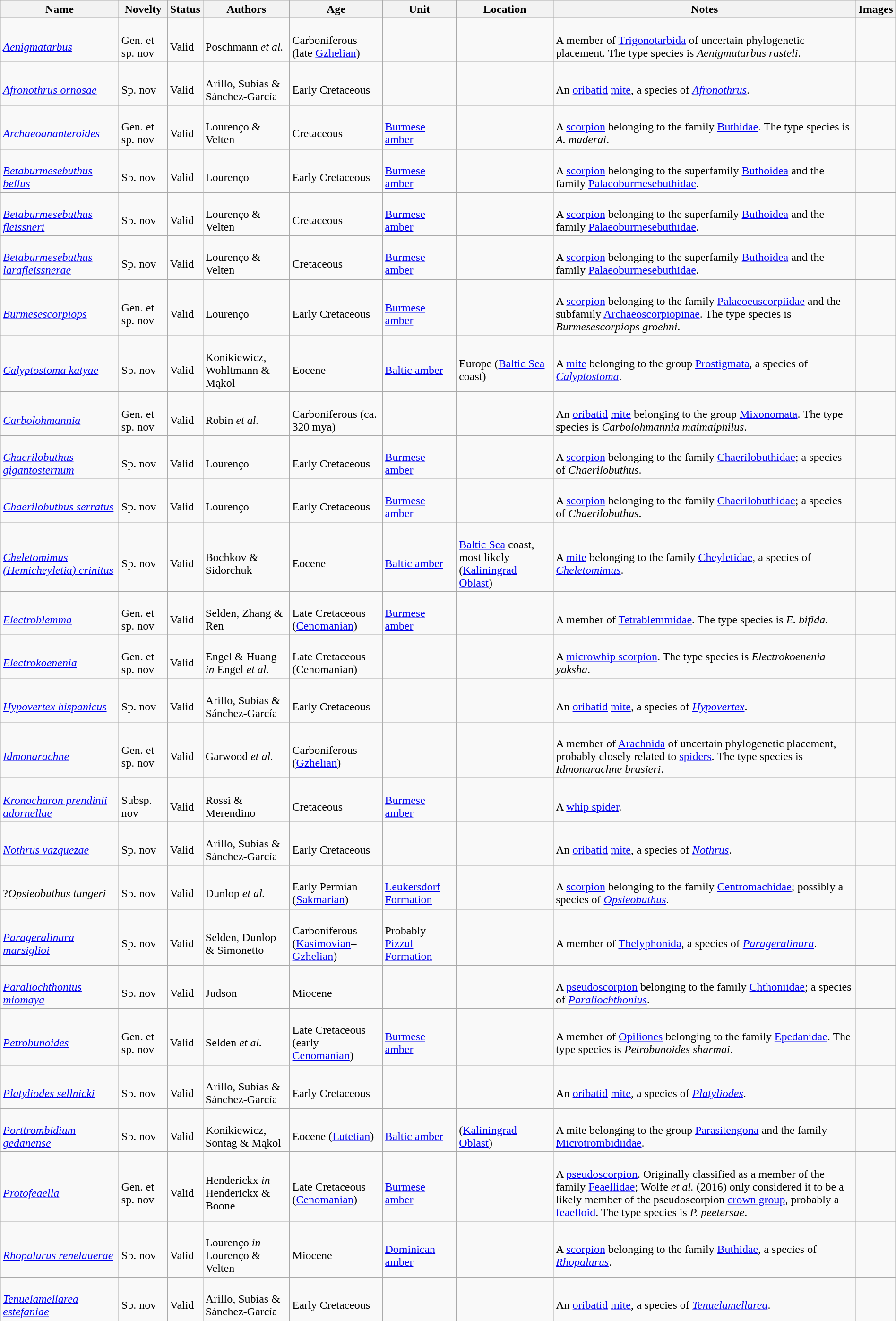<table class="wikitable sortable" align="center" width="100%">
<tr>
<th>Name</th>
<th>Novelty</th>
<th>Status</th>
<th>Authors</th>
<th>Age</th>
<th>Unit</th>
<th>Location</th>
<th>Notes</th>
<th>Images</th>
</tr>
<tr>
<td><br><em><a href='#'>Aenigmatarbus</a></em></td>
<td><br>Gen. et sp. nov</td>
<td><br>Valid</td>
<td><br>Poschmann <em>et al.</em></td>
<td><br>Carboniferous (late <a href='#'>Gzhelian</a>)</td>
<td></td>
<td><br></td>
<td><br>A member of <a href='#'>Trigonotarbida</a> of uncertain phylogenetic placement. The type species is <em>Aenigmatarbus rasteli</em>.</td>
<td></td>
</tr>
<tr>
<td><br><em><a href='#'>Afronothrus ornosae</a></em></td>
<td><br>Sp. nov</td>
<td><br>Valid</td>
<td><br>Arillo, Subías & Sánchez-García</td>
<td><br>Early Cretaceous</td>
<td></td>
<td><br></td>
<td><br>An <a href='#'>oribatid</a> <a href='#'>mite</a>, a species of <em><a href='#'>Afronothrus</a></em>.</td>
<td></td>
</tr>
<tr>
<td><br><em><a href='#'>Archaeoananteroides</a></em></td>
<td><br>Gen. et sp. nov</td>
<td><br>Valid</td>
<td><br>Lourenço & Velten</td>
<td><br>Cretaceous</td>
<td><br><a href='#'>Burmese amber</a></td>
<td><br></td>
<td><br>A <a href='#'>scorpion</a> belonging to the family <a href='#'>Buthidae</a>. The type species is <em>A. maderai</em>.</td>
<td></td>
</tr>
<tr>
<td><br><em><a href='#'>Betaburmesebuthus bellus</a></em></td>
<td><br>Sp. nov</td>
<td><br>Valid</td>
<td><br>Lourenço</td>
<td><br>Early Cretaceous</td>
<td><br><a href='#'>Burmese amber</a></td>
<td><br></td>
<td><br>A <a href='#'>scorpion</a> belonging to the superfamily <a href='#'>Buthoidea</a> and the family <a href='#'>Palaeoburmesebuthidae</a>.</td>
<td><br></td>
</tr>
<tr>
<td><br><em><a href='#'>Betaburmesebuthus fleissneri</a></em></td>
<td><br>Sp. nov</td>
<td><br>Valid</td>
<td><br>Lourenço & Velten</td>
<td><br>Cretaceous</td>
<td><br><a href='#'>Burmese amber</a></td>
<td><br></td>
<td><br>A <a href='#'>scorpion</a> belonging to the superfamily <a href='#'>Buthoidea</a> and the family <a href='#'>Palaeoburmesebuthidae</a>.</td>
<td></td>
</tr>
<tr>
<td><br><em><a href='#'>Betaburmesebuthus larafleissnerae</a></em></td>
<td><br>Sp. nov</td>
<td><br>Valid</td>
<td><br>Lourenço & Velten</td>
<td><br>Cretaceous</td>
<td><br><a href='#'>Burmese amber</a></td>
<td><br></td>
<td><br>A <a href='#'>scorpion</a> belonging to the superfamily <a href='#'>Buthoidea</a> and the family <a href='#'>Palaeoburmesebuthidae</a>.</td>
<td></td>
</tr>
<tr>
<td><br><em><a href='#'>Burmesescorpiops</a></em></td>
<td><br>Gen. et sp. nov</td>
<td><br>Valid</td>
<td><br>Lourenço</td>
<td><br>Early Cretaceous</td>
<td><br><a href='#'>Burmese amber</a></td>
<td><br></td>
<td><br>A <a href='#'>scorpion</a> belonging to the family <a href='#'>Palaeoeuscorpiidae</a> and the subfamily <a href='#'>Archaeoscorpiopinae</a>. The type species is <em>Burmesescorpiops groehni</em>.</td>
<td></td>
</tr>
<tr>
<td><br><em><a href='#'>Calyptostoma katyae</a></em></td>
<td><br>Sp. nov</td>
<td><br>Valid</td>
<td><br>Konikiewicz, Wohltmann & Mąkol</td>
<td><br>Eocene</td>
<td><br><a href='#'>Baltic amber</a></td>
<td><br>Europe (<a href='#'>Baltic Sea</a> coast)</td>
<td><br>A <a href='#'>mite</a> belonging to the group <a href='#'>Prostigmata</a>, a species of <em><a href='#'>Calyptostoma</a></em>.</td>
<td></td>
</tr>
<tr>
<td><br><em><a href='#'>Carbolohmannia</a></em></td>
<td><br>Gen. et sp. nov</td>
<td><br>Valid</td>
<td><br>Robin <em>et al.</em></td>
<td><br>Carboniferous (ca. 320 mya)</td>
<td></td>
<td><br></td>
<td><br>An <a href='#'>oribatid</a> <a href='#'>mite</a> belonging to the group <a href='#'>Mixonomata</a>. The type species is <em>Carbolohmannia maimaiphilus</em>.</td>
<td></td>
</tr>
<tr>
<td><br><em><a href='#'>Chaerilobuthus gigantosternum</a></em></td>
<td><br>Sp. nov</td>
<td><br>Valid</td>
<td><br>Lourenço</td>
<td><br>Early Cretaceous</td>
<td><br><a href='#'>Burmese amber</a></td>
<td><br></td>
<td><br>A <a href='#'>scorpion</a> belonging to the family <a href='#'>Chaerilobuthidae</a>; a species of <em>Chaerilobuthus</em>.</td>
<td></td>
</tr>
<tr>
<td><br><em><a href='#'>Chaerilobuthus serratus</a></em></td>
<td><br>Sp. nov</td>
<td><br>Valid</td>
<td><br>Lourenço</td>
<td><br>Early Cretaceous</td>
<td><br><a href='#'>Burmese amber</a></td>
<td><br></td>
<td><br>A <a href='#'>scorpion</a> belonging to the family <a href='#'>Chaerilobuthidae</a>; a species of <em>Chaerilobuthus</em>.</td>
<td></td>
</tr>
<tr>
<td><br><em><a href='#'>Cheletomimus (Hemicheyletia) crinitus</a></em></td>
<td><br>Sp. nov</td>
<td><br>Valid</td>
<td><br>Bochkov & Sidorchuk</td>
<td><br>Eocene</td>
<td><br><a href='#'>Baltic amber</a></td>
<td><br><a href='#'>Baltic Sea</a> coast, most likely  (<a href='#'>Kaliningrad Oblast</a>)</td>
<td><br>A <a href='#'>mite</a> belonging to the family <a href='#'>Cheyletidae</a>, a species of <em><a href='#'>Cheletomimus</a></em>.</td>
<td></td>
</tr>
<tr>
<td><br><em><a href='#'>Electroblemma</a></em></td>
<td><br>Gen. et sp. nov</td>
<td><br>Valid</td>
<td><br>Selden, Zhang & Ren</td>
<td><br>Late Cretaceous (<a href='#'>Cenomanian</a>)</td>
<td><br><a href='#'>Burmese amber</a></td>
<td><br></td>
<td><br>A member of <a href='#'>Tetrablemmidae</a>. The type species is <em>E. bifida</em>.</td>
<td></td>
</tr>
<tr>
<td><br><em><a href='#'>Electrokoenenia</a></em></td>
<td><br>Gen. et sp. nov</td>
<td><br>Valid</td>
<td><br>Engel & Huang <em>in</em> Engel <em>et al.</em></td>
<td><br>Late Cretaceous (Cenomanian)</td>
<td></td>
<td><br></td>
<td><br>A <a href='#'>microwhip scorpion</a>. The type species is <em>Electrokoenenia yaksha</em>.</td>
<td></td>
</tr>
<tr>
<td><br><em><a href='#'>Hypovertex hispanicus</a></em></td>
<td><br>Sp. nov</td>
<td><br>Valid</td>
<td><br>Arillo, Subías & Sánchez-García</td>
<td><br>Early Cretaceous</td>
<td></td>
<td><br></td>
<td><br>An <a href='#'>oribatid</a> <a href='#'>mite</a>, a species of <em><a href='#'>Hypovertex</a></em>.</td>
<td></td>
</tr>
<tr>
<td><br><em><a href='#'>Idmonarachne</a></em></td>
<td><br>Gen. et sp. nov</td>
<td><br>Valid</td>
<td><br>Garwood <em>et al.</em></td>
<td><br>Carboniferous (<a href='#'>Gzhelian</a>)</td>
<td></td>
<td><br></td>
<td><br>A member of <a href='#'>Arachnida</a> of uncertain phylogenetic placement, probably closely related to <a href='#'>spiders</a>. The type species is <em>Idmonarachne brasieri</em>.</td>
<td></td>
</tr>
<tr>
<td><br><em><a href='#'>Kronocharon prendinii adornellae</a></em></td>
<td><br>Subsp. nov</td>
<td><br>Valid</td>
<td><br>Rossi & Merendino</td>
<td><br>Cretaceous</td>
<td><br><a href='#'>Burmese amber</a></td>
<td><br></td>
<td><br>A <a href='#'>whip spider</a>.</td>
<td></td>
</tr>
<tr>
<td><br><em><a href='#'>Nothrus vazquezae</a></em></td>
<td><br>Sp. nov</td>
<td><br>Valid</td>
<td><br>Arillo, Subías & Sánchez-García</td>
<td><br>Early Cretaceous</td>
<td></td>
<td><br></td>
<td><br>An <a href='#'>oribatid</a> <a href='#'>mite</a>, a species of <em><a href='#'>Nothrus</a></em>.</td>
<td></td>
</tr>
<tr>
<td><br>?<em>Opsieobuthus tungeri</em></td>
<td><br>Sp. nov</td>
<td><br>Valid</td>
<td><br>Dunlop <em>et al.</em></td>
<td><br>Early Permian (<a href='#'>Sakmarian</a>)</td>
<td><br><a href='#'>Leukersdorf Formation</a></td>
<td><br></td>
<td><br>A <a href='#'>scorpion</a> belonging to the family <a href='#'>Centromachidae</a>; possibly a species of <em><a href='#'>Opsieobuthus</a></em>.</td>
<td></td>
</tr>
<tr>
<td><br><em><a href='#'>Parageralinura marsiglioi</a></em></td>
<td><br>Sp. nov</td>
<td><br>Valid</td>
<td><br>Selden, Dunlop & Simonetto</td>
<td><br>Carboniferous (<a href='#'>Kasimovian</a>–<a href='#'>Gzhelian</a>)</td>
<td><br>Probably <a href='#'>Pizzul Formation</a></td>
<td><br></td>
<td><br>A member of <a href='#'>Thelyphonida</a>, a species of <em><a href='#'>Parageralinura</a></em>.</td>
<td></td>
</tr>
<tr>
<td><br><em><a href='#'>Paraliochthonius miomaya</a></em></td>
<td><br>Sp. nov</td>
<td><br>Valid</td>
<td><br>Judson</td>
<td><br>Miocene</td>
<td></td>
<td><br></td>
<td><br>A <a href='#'>pseudoscorpion</a> belonging to the family <a href='#'>Chthoniidae</a>; a species of <em><a href='#'>Paraliochthonius</a></em>.</td>
<td></td>
</tr>
<tr>
<td><br><em><a href='#'>Petrobunoides</a></em></td>
<td><br>Gen. et sp. nov</td>
<td><br>Valid</td>
<td><br>Selden <em>et al.</em></td>
<td><br>Late Cretaceous (early <a href='#'>Cenomanian</a>)</td>
<td><br><a href='#'>Burmese amber</a></td>
<td><br></td>
<td><br>A member of <a href='#'>Opiliones</a> belonging to the family <a href='#'>Epedanidae</a>. The type species is <em>Petrobunoides sharmai</em>.</td>
<td></td>
</tr>
<tr>
<td><br><em><a href='#'>Platyliodes sellnicki</a></em></td>
<td><br>Sp. nov</td>
<td><br>Valid</td>
<td><br>Arillo, Subías & Sánchez-García</td>
<td><br>Early Cretaceous</td>
<td></td>
<td><br></td>
<td><br>An <a href='#'>oribatid</a> <a href='#'>mite</a>, a species of <em><a href='#'>Platyliodes</a></em>.</td>
<td></td>
</tr>
<tr>
<td><br><em><a href='#'>Porttrombidium gedanense</a></em></td>
<td><br>Sp. nov</td>
<td><br>Valid</td>
<td><br>Konikiewicz, Sontag & Mąkol</td>
<td><br>Eocene (<a href='#'>Lutetian</a>)</td>
<td><br><a href='#'>Baltic amber</a></td>
<td><br> (<a href='#'>Kaliningrad Oblast</a>)</td>
<td><br>A mite belonging to the group <a href='#'>Parasitengona</a> and the family <a href='#'>Microtrombidiidae</a>.</td>
<td></td>
</tr>
<tr>
<td><br><em><a href='#'>Protofeaella</a></em></td>
<td><br>Gen. et sp. nov</td>
<td><br>Valid</td>
<td><br>Henderickx <em>in</em> Henderickx & Boone</td>
<td><br>Late Cretaceous (<a href='#'>Cenomanian</a>)</td>
<td><br><a href='#'>Burmese amber</a></td>
<td><br></td>
<td><br>A <a href='#'>pseudoscorpion</a>. Originally classified as a member of the family <a href='#'>Feaellidae</a>; Wolfe <em>et al.</em> (2016) only considered it to be a likely member of the pseudoscorpion <a href='#'>crown group</a>, probably a <a href='#'>feaelloid</a>. The type species is <em>P. peetersae</em>.</td>
<td></td>
</tr>
<tr>
<td><br><em><a href='#'>Rhopalurus renelauerae</a></em></td>
<td><br>Sp. nov</td>
<td><br>Valid</td>
<td><br>Lourenço <em>in</em> Lourenço & Velten</td>
<td><br>Miocene</td>
<td><br><a href='#'>Dominican amber</a></td>
<td><br></td>
<td><br>A <a href='#'>scorpion</a> belonging to the family <a href='#'>Buthidae</a>, a species of <em><a href='#'>Rhopalurus</a></em>.</td>
<td></td>
</tr>
<tr>
<td><br><em><a href='#'>Tenuelamellarea estefaniae</a></em></td>
<td><br>Sp. nov</td>
<td><br>Valid</td>
<td><br>Arillo, Subías & Sánchez-García</td>
<td><br>Early Cretaceous</td>
<td></td>
<td><br></td>
<td><br>An <a href='#'>oribatid</a> <a href='#'>mite</a>, a species of <em><a href='#'>Tenuelamellarea</a></em>.</td>
<td></td>
</tr>
<tr>
</tr>
</table>
